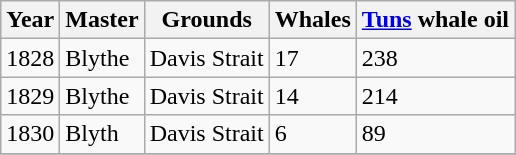<table class="sortable wikitable">
<tr>
<th>Year</th>
<th>Master</th>
<th>Grounds</th>
<th>Whales</th>
<th><a href='#'>Tuns</a> whale oil</th>
</tr>
<tr>
<td>1828</td>
<td>Blythe</td>
<td>Davis Strait</td>
<td>17</td>
<td>238</td>
</tr>
<tr>
<td>1829</td>
<td>Blythe</td>
<td>Davis Strait</td>
<td>14</td>
<td>214</td>
</tr>
<tr>
<td>1830</td>
<td>Blyth</td>
<td>Davis Strait</td>
<td>6</td>
<td>89</td>
</tr>
<tr>
</tr>
</table>
